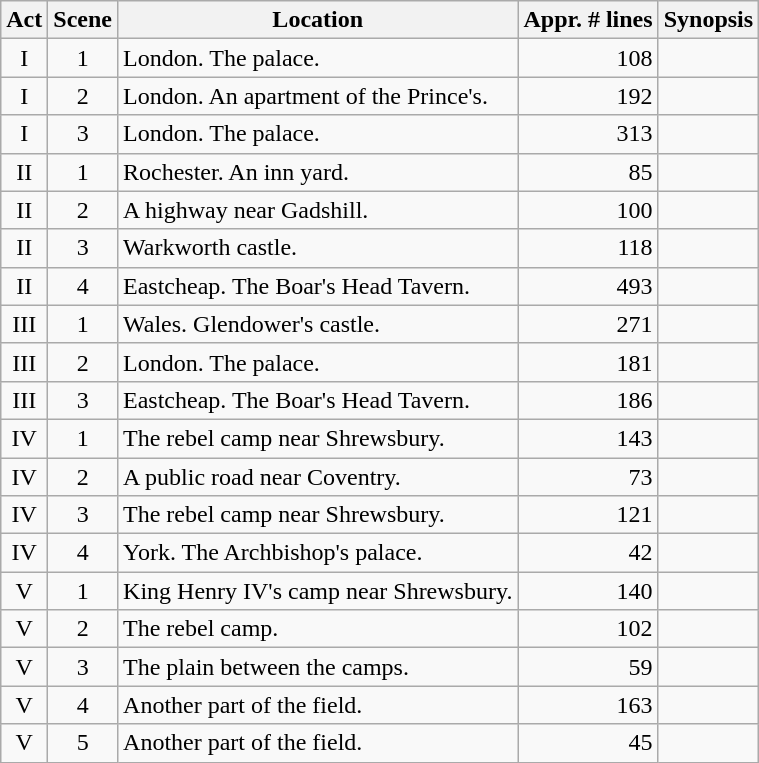<table class="wikitable">
<tr>
<th>Act</th>
<th data-sort-type="number">Scene</th>
<th>Location</th>
<th data-sort-type="number">Appr. # lines</th>
<th>Synopsis</th>
</tr>
<tr>
<td style="text-align:center;">I</td>
<td style="text-align:center;">1</td>
<td>London. The palace.</td>
<td style="text-align:right;">108</td>
<td></td>
</tr>
<tr>
<td style="text-align:center;">I</td>
<td style="text-align:center;">2</td>
<td>London. An apartment of the Prince's.</td>
<td style="text-align:right;">192</td>
<td></td>
</tr>
<tr>
<td style="text-align:center;">I</td>
<td style="text-align:center;">3</td>
<td>London. The palace.</td>
<td style="text-align:right;">313</td>
<td></td>
</tr>
<tr>
<td style="text-align:center;">II</td>
<td style="text-align:center;">1</td>
<td>Rochester. An inn yard.</td>
<td style="text-align:right;">85</td>
<td></td>
</tr>
<tr>
<td style="text-align:center;">II</td>
<td style="text-align:center;">2</td>
<td>A highway near Gadshill.</td>
<td style="text-align:right;">100</td>
<td></td>
</tr>
<tr>
<td style="text-align:center;">II</td>
<td style="text-align:center;">3</td>
<td>Warkworth castle.</td>
<td style="text-align:right;">118</td>
<td></td>
</tr>
<tr>
<td style="text-align:center;">II</td>
<td style="text-align:center;">4</td>
<td>Eastcheap. The Boar's Head Tavern.</td>
<td style="text-align:right;">493</td>
<td></td>
</tr>
<tr>
<td style="text-align:center;">III</td>
<td style="text-align:center;">1</td>
<td>Wales. Glendower's castle.</td>
<td style="text-align:right;">271</td>
<td></td>
</tr>
<tr>
<td style="text-align:center;">III</td>
<td style="text-align:center;">2</td>
<td>London. The palace.</td>
<td style="text-align:right;">181</td>
<td></td>
</tr>
<tr>
<td style="text-align:center;">III</td>
<td style="text-align:center;">3</td>
<td>Eastcheap. The Boar's Head Tavern.</td>
<td style="text-align:right;">186</td>
<td></td>
</tr>
<tr>
<td style="text-align:center;">IV</td>
<td style="text-align:center;">1</td>
<td>The rebel camp near Shrewsbury.</td>
<td style="text-align:right;">143</td>
<td></td>
</tr>
<tr>
<td style="text-align:center;">IV</td>
<td style="text-align:center;">2</td>
<td>A public road near Coventry.</td>
<td style="text-align:right;">73</td>
<td></td>
</tr>
<tr>
<td style="text-align:center;">IV</td>
<td style="text-align:center;">3</td>
<td>The rebel camp near Shrewsbury.</td>
<td style="text-align:right;">121</td>
<td></td>
</tr>
<tr>
<td style="text-align:center;">IV</td>
<td style="text-align:center;">4</td>
<td>York. The Archbishop's palace.</td>
<td style="text-align:right;">42</td>
<td></td>
</tr>
<tr>
<td style="text-align:center;">V</td>
<td style="text-align:center;">1</td>
<td>King Henry IV's camp near Shrewsbury.</td>
<td style="text-align:right;">140</td>
<td></td>
</tr>
<tr>
<td style="text-align:center;">V</td>
<td style="text-align:center;">2</td>
<td>The rebel camp.</td>
<td style="text-align:right;">102</td>
<td></td>
</tr>
<tr>
<td style="text-align:center;">V</td>
<td style="text-align:center;">3</td>
<td>The plain between the camps.</td>
<td style="text-align:right;">59</td>
<td></td>
</tr>
<tr>
<td style="text-align:center;">V</td>
<td style="text-align:center;">4</td>
<td>Another part of the field.</td>
<td style="text-align:right;">163</td>
<td></td>
</tr>
<tr>
<td style="text-align:center;">V</td>
<td style="text-align:center;">5</td>
<td>Another part of the field.</td>
<td style="text-align:right;">45</td>
<td></td>
</tr>
</table>
